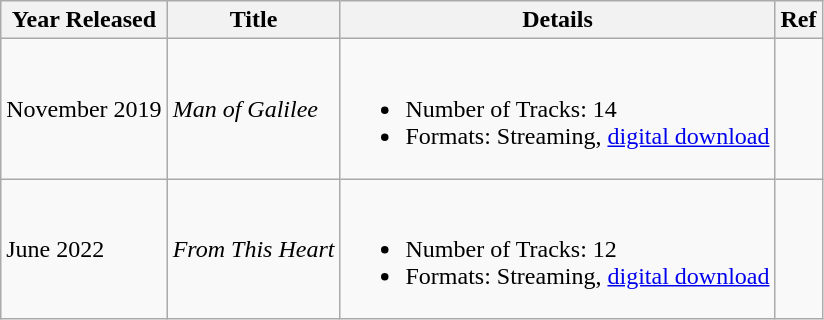<table class="wikitable">
<tr>
<th>Year Released</th>
<th>Title</th>
<th>Details</th>
<th>Ref</th>
</tr>
<tr>
<td>November 2019</td>
<td><em>Man of Galilee</em></td>
<td><br><ul><li>Number of Tracks: 14</li><li>Formats: Streaming, <a href='#'>digital download</a></li></ul></td>
<td></td>
</tr>
<tr>
<td>June 2022</td>
<td><em>From This Heart</em></td>
<td><br><ul><li>Number of Tracks: 12</li><li>Formats: Streaming, <a href='#'>digital download</a></li></ul></td>
<td></td>
</tr>
</table>
